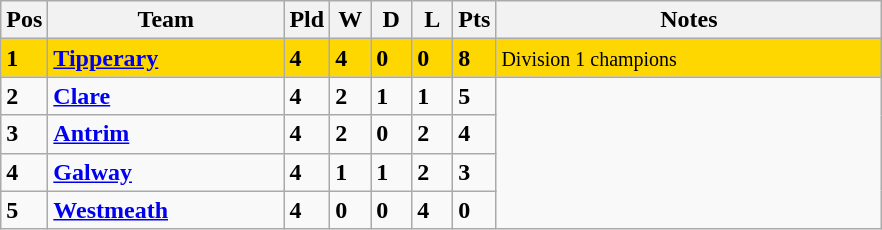<table class="wikitable" style="text-align: centre;">
<tr>
<th width=20>Pos</th>
<th width=150>Team</th>
<th width=20>Pld</th>
<th width=20>W</th>
<th width=20>D</th>
<th width=20>L</th>
<th width=20>Pts</th>
<th width=250>Notes</th>
</tr>
<tr style="background:gold;">
<td><strong>1</strong></td>
<td align=left><strong> <a href='#'>Tipperary</a> </strong></td>
<td><strong>4</strong></td>
<td><strong>4</strong></td>
<td><strong>0</strong></td>
<td><strong>0</strong></td>
<td><strong>8</strong></td>
<td><small> Division 1 champions</small></td>
</tr>
<tr style>
<td><strong>2</strong></td>
<td align=left><strong> <a href='#'>Clare</a> </strong></td>
<td><strong>4</strong></td>
<td><strong>2</strong></td>
<td><strong>1</strong></td>
<td><strong>1</strong></td>
<td><strong>5</strong></td>
</tr>
<tr>
<td><strong>3</strong></td>
<td align=left><strong> <a href='#'>Antrim</a> </strong></td>
<td><strong>4</strong></td>
<td><strong>2</strong></td>
<td><strong>0</strong></td>
<td><strong>2</strong></td>
<td><strong>4</strong></td>
</tr>
<tr style>
<td><strong>4</strong></td>
<td align=left><strong> <a href='#'>Galway</a> </strong></td>
<td><strong>4</strong></td>
<td><strong>1</strong></td>
<td><strong>1</strong></td>
<td><strong>2</strong></td>
<td><strong>3</strong></td>
</tr>
<tr>
<td><strong>5</strong></td>
<td align=left><strong> <a href='#'>Westmeath</a> </strong></td>
<td><strong>4</strong></td>
<td><strong>0</strong></td>
<td><strong>0</strong></td>
<td><strong>4</strong></td>
<td><strong>0</strong></td>
</tr>
</table>
